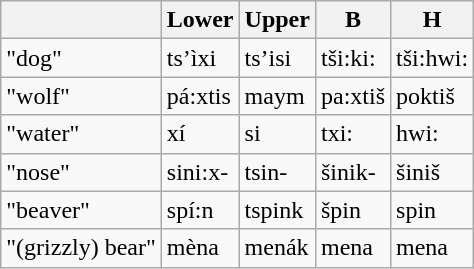<table class=wikitable>
<tr>
<th></th>
<th>Lower</th>
<th>Upper</th>
<th>B</th>
<th>H</th>
</tr>
<tr>
<td>"dog"</td>
<td>ts’ìxi</td>
<td>ts’isi</td>
<td>tši:ki:</td>
<td>tši:hwi:</td>
</tr>
<tr>
<td>"wolf"</td>
<td>pá:xtis</td>
<td>maym</td>
<td>pa:xtiš</td>
<td>poktiš</td>
</tr>
<tr>
<td>"water"</td>
<td>xí</td>
<td>si</td>
<td>txi:</td>
<td>hwi:</td>
</tr>
<tr>
<td>"nose"</td>
<td>sini:x-</td>
<td>tsin-</td>
<td>šinik-</td>
<td>šiniš</td>
</tr>
<tr>
<td>"beaver"</td>
<td>spí:n</td>
<td>tspink</td>
<td>špin</td>
<td>spin</td>
</tr>
<tr>
<td>"(grizzly) bear"</td>
<td>mèna</td>
<td>menák</td>
<td>mena</td>
<td>mena</td>
</tr>
</table>
